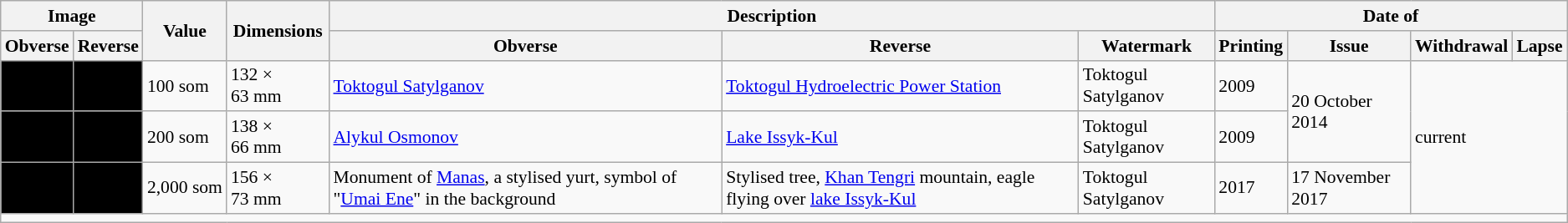<table class="wikitable" style="font-size: 90%">
<tr>
<th colspan="2">Image</th>
<th rowspan="2">Value</th>
<th rowspan="2">Dimensions</th>
<th colspan="3">Description</th>
<th colspan="4">Date of</th>
</tr>
<tr>
<th>Obverse</th>
<th>Reverse</th>
<th>Obverse</th>
<th>Reverse</th>
<th>Watermark</th>
<th>Printing</th>
<th>Issue</th>
<th>Withdrawal</th>
<th>Lapse</th>
</tr>
<tr>
<td align="center" bgcolor="#000000"></td>
<td align="center" bgcolor="#000000"></td>
<td>100 som</td>
<td>132 × 63 mm</td>
<td><a href='#'>Toktogul Satylganov</a></td>
<td><a href='#'>Toktogul Hydroelectric Power Station</a></td>
<td>Toktogul Satylganov</td>
<td>2009</td>
<td rowspan="2">20 October 2014</td>
<td rowspan="3" colspan="2">current</td>
</tr>
<tr>
<td align="center" bgcolor="#000000"></td>
<td align="center" bgcolor="#000000"></td>
<td>200 som</td>
<td>138 × 66 mm</td>
<td><a href='#'>Alykul Osmonov</a></td>
<td><a href='#'>Lake Issyk-Kul</a></td>
<td>Toktogul Satylganov</td>
<td>2009</td>
</tr>
<tr>
<td align="center" bgcolor="#000000"></td>
<td align="center" bgcolor="#000000"></td>
<td>2,000 som</td>
<td>156 × 73 mm</td>
<td>Monument of <a href='#'>Manas</a>, a stylised yurt,  symbol of "<a href='#'>Umai Ene</a>" in the background</td>
<td>Stylised tree, <a href='#'>Khan Tengri</a> mountain, eagle flying over <a href='#'>lake Issyk-Kul</a></td>
<td>Toktogul Satylganov</td>
<td>2017</td>
<td>17 November 2017</td>
</tr>
<tr>
<td colspan="11"></td>
</tr>
</table>
